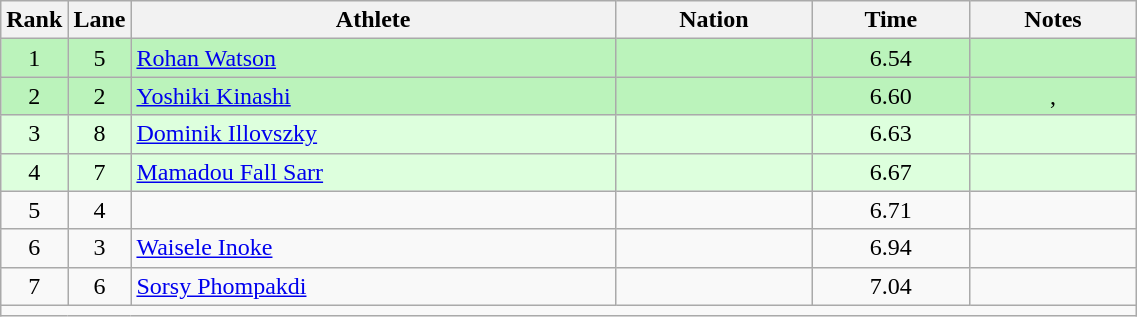<table class="wikitable sortable" style="text-align:center;width: 60%;">
<tr>
<th scope="col" style="width: 10px;">Rank</th>
<th scope="col" style="width: 10px;">Lane</th>
<th scope="col">Athlete</th>
<th scope="col">Nation</th>
<th scope="col">Time</th>
<th scope="col">Notes</th>
</tr>
<tr bgcolor=bbf3bb>
<td>1</td>
<td>5</td>
<td align=left><a href='#'>Rohan Watson</a></td>
<td align=left></td>
<td>6.54</td>
<td></td>
</tr>
<tr bgcolor=bbf3bb>
<td>2</td>
<td>2</td>
<td align=left><a href='#'>Yoshiki Kinashi</a></td>
<td align=left></td>
<td>6.60</td>
<td>, </td>
</tr>
<tr bgcolor=ddffdd>
<td>3</td>
<td>8</td>
<td align=left><a href='#'>Dominik Illovszky</a></td>
<td align=left></td>
<td>6.63</td>
<td></td>
</tr>
<tr bgcolor=ddffdd>
<td>4</td>
<td>7</td>
<td align=left><a href='#'>Mamadou Fall Sarr</a></td>
<td align=left></td>
<td>6.67</td>
<td></td>
</tr>
<tr>
<td>5</td>
<td>4</td>
<td align=left></td>
<td align=left></td>
<td>6.71</td>
<td></td>
</tr>
<tr>
<td>6</td>
<td>3</td>
<td align=left><a href='#'>Waisele Inoke</a></td>
<td align=left></td>
<td>6.94</td>
<td></td>
</tr>
<tr>
<td>7</td>
<td>6</td>
<td align=left><a href='#'>Sorsy Phompakdi</a></td>
<td align=left></td>
<td>7.04</td>
<td></td>
</tr>
<tr class="sortbottom">
<td colspan="6"></td>
</tr>
</table>
